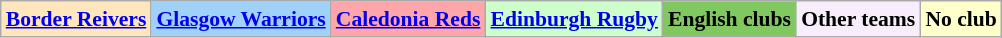<table class="wikitable" style="font-size:90%">
<tr>
<td style="text-align:center; background:#ffe6bd"><strong><a href='#'>Border Reivers</a></strong></td>
<td style="text-align:center; background:#A0D1F9"><strong><a href='#'>Glasgow Warriors</a></strong></td>
<td style="text-align:center; background:#ffa6aa"><strong><a href='#'>Caledonia Reds</a></strong></td>
<td style="text-align:center; background:#ccffcc"><strong><a href='#'>Edinburgh Rugby</a></strong></td>
<td style="text-align:center; background:#82C860"><strong>English clubs</strong></td>
<td style="text-align:center; background:#f8edfa"><strong>Other teams </strong></td>
<td style="text-align:center; background:#ffffcc"><strong>No club</strong></td>
</tr>
</table>
